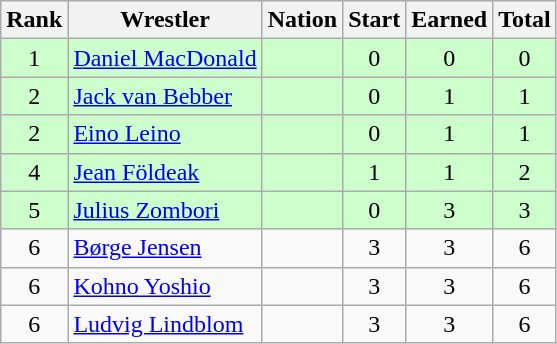<table class="wikitable sortable" style="text-align:center;">
<tr>
<th>Rank</th>
<th>Wrestler</th>
<th>Nation</th>
<th>Start</th>
<th>Earned</th>
<th>Total</th>
</tr>
<tr style="background:#cfc;">
<td>1</td>
<td align=left><a href='#'>Daniel MacDonald</a></td>
<td align=left></td>
<td>0</td>
<td>0</td>
<td>0</td>
</tr>
<tr style="background:#cfc;">
<td>2</td>
<td align=left><a href='#'>Jack van Bebber</a></td>
<td align=left></td>
<td>0</td>
<td>1</td>
<td>1</td>
</tr>
<tr style="background:#cfc;">
<td>2</td>
<td align=left><a href='#'>Eino Leino</a></td>
<td align=left></td>
<td>0</td>
<td>1</td>
<td>1</td>
</tr>
<tr style="background:#cfc;">
<td>4</td>
<td align=left><a href='#'>Jean Földeak</a></td>
<td align=left></td>
<td>1</td>
<td>1</td>
<td>2</td>
</tr>
<tr style="background:#cfc;">
<td>5</td>
<td align=left><a href='#'>Julius Zombori</a></td>
<td align=left></td>
<td>0</td>
<td>3</td>
<td>3</td>
</tr>
<tr>
<td>6</td>
<td align=left><a href='#'>Børge Jensen</a></td>
<td align=left></td>
<td>3</td>
<td>3</td>
<td>6</td>
</tr>
<tr>
<td>6</td>
<td align=left><a href='#'>Kohno Yoshio</a></td>
<td align=left></td>
<td>3</td>
<td>3</td>
<td>6</td>
</tr>
<tr>
<td>6</td>
<td align=left><a href='#'>Ludvig Lindblom</a></td>
<td align=left></td>
<td>3</td>
<td>3</td>
<td>6</td>
</tr>
</table>
